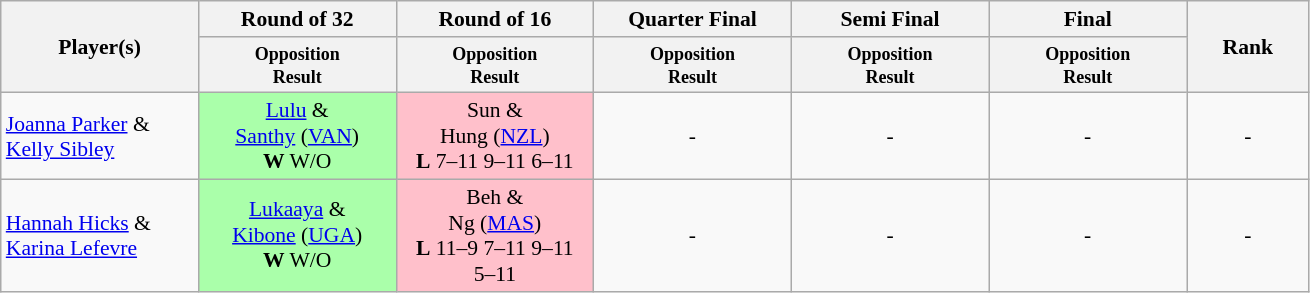<table class=wikitable style="font-size:90%">
<tr>
<th rowspan="2" style="width:125px;">Player(s)</th>
<th width=125>Round of 32</th>
<th width=125>Round of 16</th>
<th width=125>Quarter Final</th>
<th width=125>Semi Final</th>
<th width=125>Final</th>
<th rowspan="2" style="width:75px;">Rank</th>
</tr>
<tr>
<th style="line-height:1em"><small>Opposition<br>Result</small></th>
<th style="line-height:1em"><small>Opposition<br>Result</small></th>
<th style="line-height:1em"><small>Opposition<br>Result</small></th>
<th style="line-height:1em"><small>Opposition<br>Result</small></th>
<th style="line-height:1em"><small>Opposition<br>Result</small></th>
</tr>
<tr>
<td><a href='#'>Joanna Parker</a> &<br><a href='#'>Kelly Sibley</a></td>
<td style="text-align:center; background:#afa;"> <a href='#'>Lulu</a> &<br><a href='#'>Santhy</a> (<a href='#'>VAN</a>)<br><strong>W</strong> W/O</td>
<td style="text-align:center; background:pink;"> Sun &<br> Hung (<a href='#'>NZL</a>)<br><strong>L</strong> 7–11 9–11 6–11</td>
<td style="text-align:center;">-</td>
<td style="text-align:center;">-</td>
<td style="text-align:center;">-</td>
<td style="text-align:center;">-</td>
</tr>
<tr>
<td><a href='#'>Hannah Hicks</a> &<br><a href='#'>Karina Lefevre</a></td>
<td style="text-align:center; background:#afa;"> <a href='#'>Lukaaya</a> &<br><a href='#'>Kibone</a> (<a href='#'>UGA</a>)<br><strong>W</strong> W/O</td>
<td style="text-align:center; background:pink;"> Beh &<br>Ng (<a href='#'>MAS</a>)<br><strong>L</strong> 11–9 7–11 9–11<br>5–11</td>
<td style="text-align:center;">-</td>
<td style="text-align:center;">-</td>
<td style="text-align:center;">-</td>
<td style="text-align:center;">-</td>
</tr>
</table>
